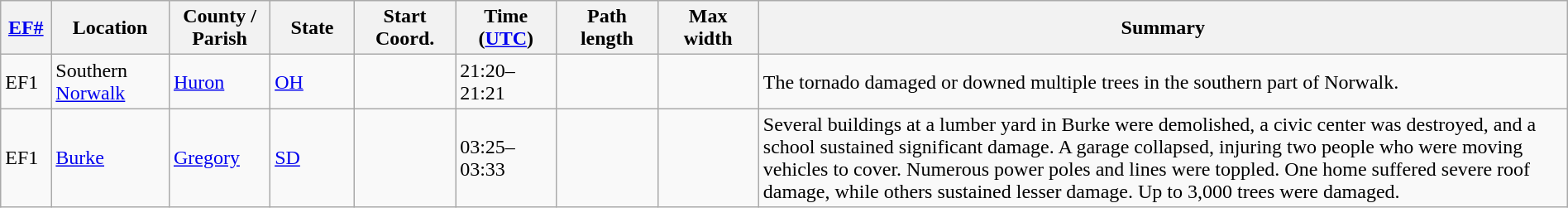<table class="wikitable sortable" style="width:100%;">
<tr>
<th scope="col" style="width:3%; text-align:center;"><a href='#'>EF#</a></th>
<th scope="col" style="width:7%; text-align:center;" class="unsortable">Location</th>
<th scope="col" style="width:6%; text-align:center;" class="unsortable">County / Parish</th>
<th scope="col" style="width:5%; text-align:center;">State</th>
<th scope="col" style="width:6%; text-align:center;">Start Coord.</th>
<th scope="col" style="width:6%; text-align:center;">Time (<a href='#'>UTC</a>)</th>
<th scope="col" style="width:6%; text-align:center;">Path length</th>
<th scope="col" style="width:6%; text-align:center;">Max width</th>
<th scope="col" class="unsortable" style="width:48%; text-align:center;">Summary</th>
</tr>
<tr>
<td bgcolor=>EF1</td>
<td>Southern <a href='#'>Norwalk</a></td>
<td><a href='#'>Huron</a></td>
<td><a href='#'>OH</a></td>
<td></td>
<td>21:20–21:21</td>
<td></td>
<td></td>
<td>The tornado damaged or downed multiple trees in the southern part of Norwalk.</td>
</tr>
<tr>
<td bgcolor=>EF1</td>
<td><a href='#'>Burke</a></td>
<td><a href='#'>Gregory</a></td>
<td><a href='#'>SD</a></td>
<td></td>
<td>03:25–03:33</td>
<td></td>
<td></td>
<td>Several buildings at a lumber yard in Burke were demolished, a civic center was destroyed, and a school sustained significant damage. A garage collapsed, injuring two people who were moving vehicles to cover. Numerous power poles and lines were toppled. One home suffered severe roof damage, while others sustained lesser damage. Up to 3,000 trees were damaged.</td>
</tr>
</table>
